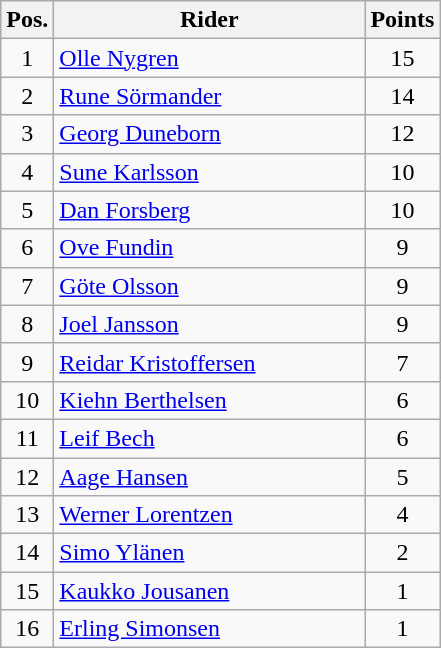<table class="wikitable" style="text-align:center;">
<tr>
<th width=25px>Pos.</th>
<th width=200px>Rider</th>
<th width=40px>Points</th>
</tr>
<tr>
<td>1</td>
<td align=left> <a href='#'>Olle Nygren</a></td>
<td>15</td>
</tr>
<tr>
<td>2</td>
<td align=left> <a href='#'>Rune Sörmander</a></td>
<td>14</td>
</tr>
<tr>
<td>3</td>
<td align=left> <a href='#'>Georg Duneborn</a></td>
<td>12</td>
</tr>
<tr>
<td>4</td>
<td align=left> <a href='#'>Sune Karlsson</a></td>
<td>10</td>
</tr>
<tr>
<td>5</td>
<td align=left> <a href='#'>Dan Forsberg</a></td>
<td>10</td>
</tr>
<tr>
<td>6</td>
<td align=left> <a href='#'>Ove Fundin</a></td>
<td>9</td>
</tr>
<tr>
<td>7</td>
<td align=left> <a href='#'>Göte Olsson</a></td>
<td>9</td>
</tr>
<tr>
<td>8</td>
<td align=left> <a href='#'>Joel Jansson</a></td>
<td>9</td>
</tr>
<tr>
<td>9</td>
<td align=left> <a href='#'>Reidar Kristoffersen</a></td>
<td>7</td>
</tr>
<tr>
<td>10</td>
<td align=left> <a href='#'>Kiehn Berthelsen</a></td>
<td>6</td>
</tr>
<tr>
<td>11</td>
<td align=left> <a href='#'>Leif Bech</a></td>
<td>6</td>
</tr>
<tr>
<td>12</td>
<td align=left> <a href='#'>Aage Hansen</a></td>
<td>5</td>
</tr>
<tr>
<td>13</td>
<td align=left> <a href='#'>Werner Lorentzen</a></td>
<td>4</td>
</tr>
<tr>
<td>14</td>
<td align=left> <a href='#'>Simo Ylänen</a></td>
<td>2</td>
</tr>
<tr>
<td>15</td>
<td align=left> <a href='#'>Kaukko Jousanen</a></td>
<td>1</td>
</tr>
<tr>
<td>16</td>
<td align=left> <a href='#'>Erling Simonsen</a></td>
<td>1</td>
</tr>
</table>
